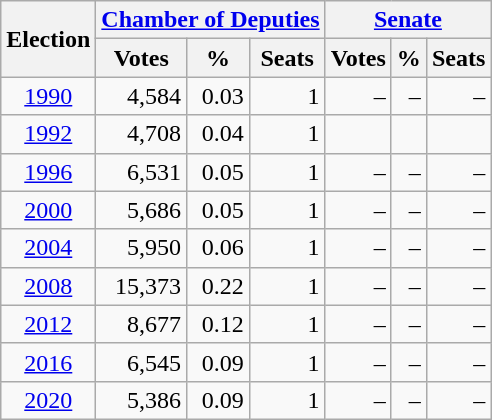<table class=wikitable style=text-align:right>
<tr>
<th rowspan=2>Election</th>
<th colspan=3><a href='#'>Chamber of Deputies</a></th>
<th colspan=3><a href='#'>Senate</a></th>
</tr>
<tr>
<th>Votes</th>
<th>%</th>
<th>Seats</th>
<th>Votes</th>
<th>%</th>
<th>Seats</th>
</tr>
<tr>
<td align=center><a href='#'>1990</a></td>
<td>4,584</td>
<td>0.03</td>
<td>1</td>
<td>–</td>
<td>–</td>
<td>–</td>
</tr>
<tr>
<td align=center><a href='#'>1992</a></td>
<td>4,708</td>
<td>0.04</td>
<td>1</td>
<td></td>
<td></td>
<td></td>
</tr>
<tr>
<td align=center><a href='#'>1996</a></td>
<td>6,531</td>
<td>0.05</td>
<td>1</td>
<td>–</td>
<td>–</td>
<td>–</td>
</tr>
<tr>
<td align=center><a href='#'>2000</a></td>
<td>5,686</td>
<td>0.05</td>
<td>1</td>
<td>–</td>
<td>–</td>
<td>–</td>
</tr>
<tr>
<td align=center><a href='#'>2004</a></td>
<td>5,950</td>
<td>0.06</td>
<td>1</td>
<td>–</td>
<td>–</td>
<td>–</td>
</tr>
<tr>
<td align=center><a href='#'>2008</a></td>
<td>15,373</td>
<td>0.22</td>
<td>1</td>
<td>–</td>
<td>–</td>
<td>–</td>
</tr>
<tr>
<td align=center><a href='#'>2012</a></td>
<td>8,677</td>
<td>0.12</td>
<td>1</td>
<td>–</td>
<td>–</td>
<td>–</td>
</tr>
<tr>
<td align=center><a href='#'>2016</a></td>
<td>6,545</td>
<td>0.09</td>
<td>1</td>
<td>–</td>
<td>–</td>
<td>–</td>
</tr>
<tr>
<td align=center><a href='#'>2020</a></td>
<td>5,386</td>
<td>0.09</td>
<td>1</td>
<td>–</td>
<td>–</td>
<td>–</td>
</tr>
</table>
